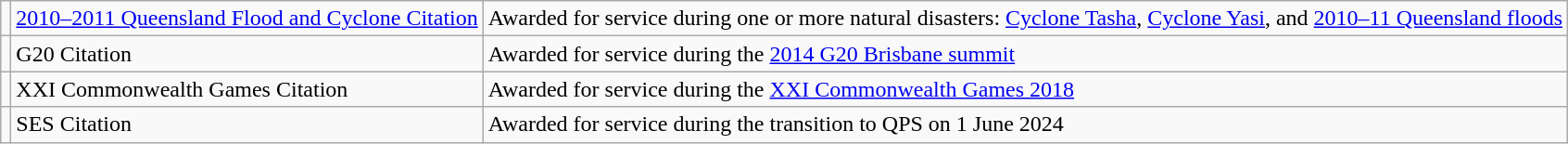<table class="wikitable">
<tr>
<td></td>
<td><a href='#'>2010–2011 Queensland Flood and Cyclone Citation</a></td>
<td>Awarded for service during one or more natural disasters: <a href='#'>Cyclone Tasha</a>, <a href='#'>Cyclone Yasi</a>, and <a href='#'>2010–11 Queensland floods</a></td>
</tr>
<tr>
<td></td>
<td>G20 Citation</td>
<td>Awarded for service during the <a href='#'>2014 G20 Brisbane summit</a></td>
</tr>
<tr>
<td></td>
<td>XXI Commonwealth Games Citation</td>
<td>Awarded for service during the <a href='#'>XXI Commonwealth Games 2018</a></td>
</tr>
<tr>
<td></td>
<td>SES Citation</td>
<td>Awarded for service during the transition to QPS on 1 June 2024</td>
</tr>
</table>
